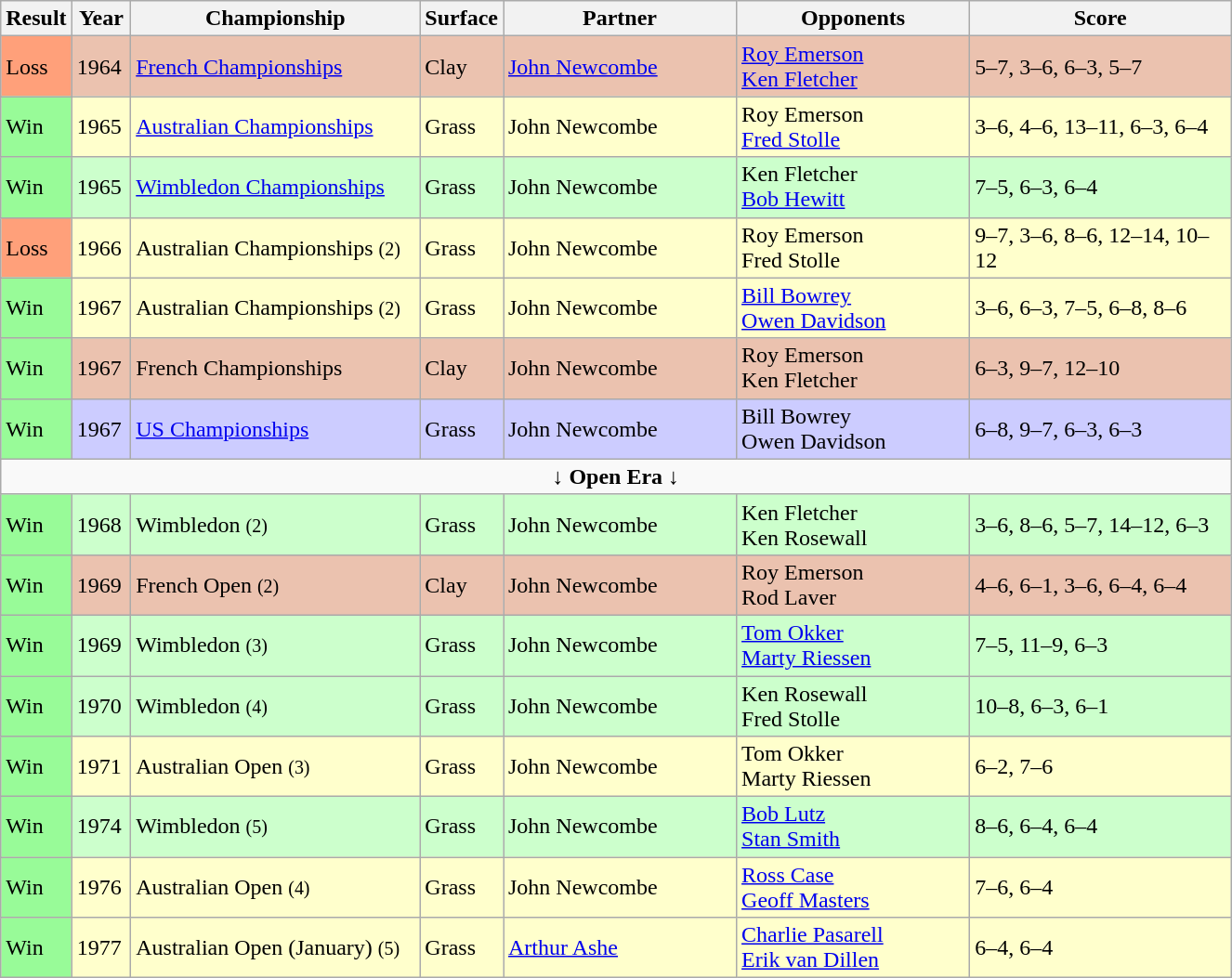<table class="sortable wikitable">
<tr>
<th style="width:40px">Result</th>
<th style="width:35px">Year</th>
<th style="width:200px">Championship</th>
<th style="width:50px">Surface</th>
<th style="width:160px">Partner</th>
<th style="width:160px">Opponents</th>
<th style="width:180px" class="unsortable">Score</th>
</tr>
<tr style="background:#ebc2af;">
<td style="background:#ffa07a;">Loss</td>
<td>1964</td>
<td><a href='#'>French Championships</a></td>
<td>Clay</td>
<td> <a href='#'>John Newcombe</a></td>
<td> <a href='#'>Roy Emerson</a><br> <a href='#'>Ken Fletcher</a></td>
<td>5–7, 3–6, 6–3, 5–7</td>
</tr>
<tr style="background:#ffffcc;">
<td style="background:#98fb98;">Win</td>
<td>1965</td>
<td><a href='#'>Australian Championships</a></td>
<td>Grass</td>
<td> John Newcombe</td>
<td> Roy Emerson<br> <a href='#'>Fred Stolle</a></td>
<td>3–6, 4–6, 13–11, 6–3, 6–4</td>
</tr>
<tr bgcolor="CCFFCC">
<td style="background:#98fb98;">Win</td>
<td>1965</td>
<td><a href='#'>Wimbledon Championships</a></td>
<td>Grass</td>
<td> John Newcombe</td>
<td> Ken Fletcher<br> <a href='#'>Bob Hewitt</a></td>
<td>7–5, 6–3, 6–4</td>
</tr>
<tr style="background:#ffffcc;">
<td style="background:#ffa07a;">Loss</td>
<td>1966</td>
<td>Australian Championships <small>(2)</small></td>
<td>Grass</td>
<td> John Newcombe</td>
<td> Roy Emerson<br> Fred Stolle</td>
<td>9–7, 3–6, 8–6, 12–14, 10–12</td>
</tr>
<tr style="background:#ffffcc;">
<td style="background:#98fb98;">Win</td>
<td>1967</td>
<td>Australian Championships <small>(2)</small></td>
<td>Grass</td>
<td> John Newcombe</td>
<td> <a href='#'>Bill Bowrey</a><br> <a href='#'>Owen Davidson</a></td>
<td>3–6, 6–3, 7–5, 6–8, 8–6</td>
</tr>
<tr style="background:#ebc2af;">
<td style="background:#98fb98;">Win</td>
<td>1967</td>
<td>French Championships</td>
<td>Clay</td>
<td> John Newcombe</td>
<td> Roy Emerson<br> Ken Fletcher</td>
<td>6–3, 9–7, 12–10</td>
</tr>
<tr style="background:#ccccff;">
<td style="background:#98fb98;">Win</td>
<td>1967</td>
<td><a href='#'>US Championships</a></td>
<td>Grass</td>
<td> John Newcombe</td>
<td> Bill Bowrey<br> Owen Davidson</td>
<td>6–8, 9–7, 6–3, 6–3</td>
</tr>
<tr>
<td align=center colspan=7><strong>↓ Open Era ↓</strong></td>
</tr>
<tr style="background:#cfc;">
<td style="background:#98fb98;">Win</td>
<td>1968</td>
<td>Wimbledon <small>(2)</small></td>
<td>Grass</td>
<td> John Newcombe</td>
<td> Ken Fletcher<br> Ken Rosewall</td>
<td>3–6, 8–6, 5–7, 14–12, 6–3</td>
</tr>
<tr style="background:#ebc2af;">
<td style="background:#98fb98;">Win</td>
<td>1969</td>
<td>French Open <small>(2)</small></td>
<td>Clay</td>
<td> John Newcombe</td>
<td> Roy Emerson<br> Rod Laver</td>
<td>4–6, 6–1, 3–6, 6–4, 6–4</td>
</tr>
<tr style="background:#cfc;">
<td style="background:#98fb98;">Win</td>
<td>1969</td>
<td>Wimbledon <small>(3)</small></td>
<td>Grass</td>
<td> John Newcombe</td>
<td> <a href='#'>Tom Okker</a><br> <a href='#'>Marty Riessen</a></td>
<td>7–5, 11–9, 6–3</td>
</tr>
<tr style="background:#cfc;">
<td style="background:#98fb98;">Win</td>
<td>1970</td>
<td>Wimbledon <small>(4)</small></td>
<td>Grass</td>
<td> John Newcombe</td>
<td> Ken Rosewall<br> Fred Stolle</td>
<td>10–8, 6–3, 6–1</td>
</tr>
<tr style="background:#ffffcc;">
<td style="background:#98fb98;">Win</td>
<td>1971</td>
<td>Australian Open <small>(3)</small></td>
<td>Grass</td>
<td> John Newcombe</td>
<td> Tom Okker<br> Marty Riessen</td>
<td>6–2, 7–6</td>
</tr>
<tr style="background:#cfc;">
<td style="background:#98fb98;">Win</td>
<td>1974</td>
<td>Wimbledon <small>(5)</small></td>
<td>Grass</td>
<td> John Newcombe</td>
<td> <a href='#'>Bob Lutz</a><br> <a href='#'>Stan Smith</a></td>
<td>8–6, 6–4, 6–4</td>
</tr>
<tr style="background:#ffffcc;">
<td style="background:#98fb98;">Win</td>
<td>1976</td>
<td>Australian Open <small>(4)</small></td>
<td>Grass</td>
<td> John Newcombe</td>
<td> <a href='#'>Ross Case</a><br> <a href='#'>Geoff Masters</a></td>
<td>7–6, 6–4</td>
</tr>
<tr style="background:#ffffcc;">
<td style="background:#98fb98;">Win</td>
<td>1977</td>
<td>Australian Open (January) <small>(5)</small></td>
<td>Grass</td>
<td> <a href='#'>Arthur Ashe</a></td>
<td> <a href='#'>Charlie Pasarell</a><br> <a href='#'>Erik van Dillen</a></td>
<td>6–4, 6–4</td>
</tr>
</table>
